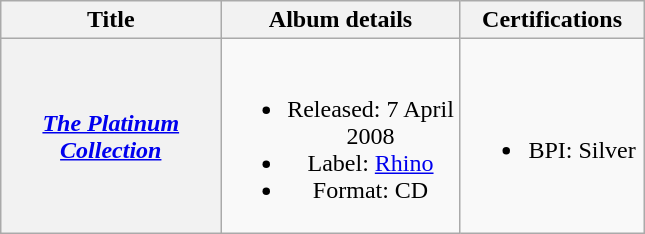<table class="wikitable plainrowheaders" style="text-align:center; width:34%">
<tr>
<th scope="col" style="width:18em;">Title</th>
<th scope="col" style="width:16em;">Album details</th>
<th scope="col" style="width:10em;">Certifications</th>
</tr>
<tr>
<th scope="row"><em><a href='#'>The Platinum Collection</a></em></th>
<td><br><ul><li>Released: 7 April 2008</li><li>Label: <a href='#'>Rhino</a></li><li>Format: CD</li></ul></td>
<td><br><ul><li>BPI: Silver</li></ul></td>
</tr>
</table>
